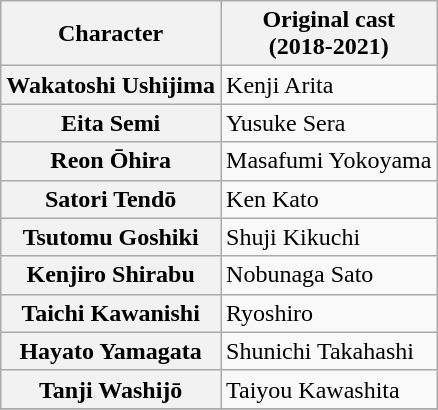<table class="wikitable">
<tr>
<th>Character</th>
<th>Original cast<br>(2018-2021)</th>
</tr>
<tr>
<th>Wakatoshi Ushijima</th>
<td>Kenji Arita</td>
</tr>
<tr>
<th>Eita Semi</th>
<td>Yusuke Sera</td>
</tr>
<tr>
<th>Reon Ōhira</th>
<td>Masafumi Yokoyama</td>
</tr>
<tr>
<th>Satori Tendō</th>
<td>Ken Kato</td>
</tr>
<tr>
<th>Tsutomu Goshiki</th>
<td>Shuji Kikuchi</td>
</tr>
<tr>
<th>Kenjiro Shirabu</th>
<td>Nobunaga Sato</td>
</tr>
<tr>
<th>Taichi Kawanishi</th>
<td>Ryoshiro</td>
</tr>
<tr>
<th>Hayato Yamagata</th>
<td>Shunichi Takahashi</td>
</tr>
<tr>
<th>Tanji Washijō</th>
<td>Taiyou Kawashita</td>
</tr>
<tr>
</tr>
</table>
